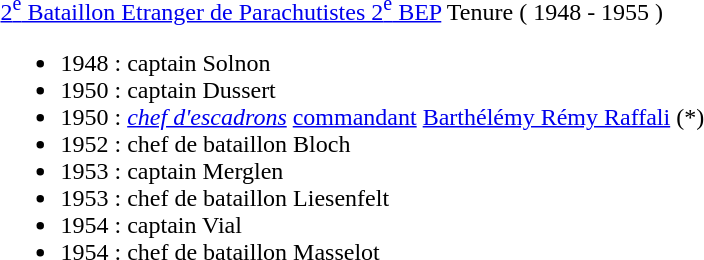<table>
<tr>
<td valign=top><br>
<a href='#'>2<sup>e</sup> Bataillon Etranger de Parachutistes 2<sup>e</sup> BEP</a> Tenure ( 1948 - 1955 )<ul><li>1948 : captain Solnon</li><li>1950 : captain Dussert</li><li>1950 : <em><a href='#'>chef d'escadrons</a></em> <a href='#'>commandant</a> <a href='#'>Barthélémy Rémy Raffali</a> (*)</li><li>1952 : chef de bataillon Bloch</li><li>1953 : captain Merglen</li><li>1953 : chef de bataillon Liesenfelt</li><li>1954 : captain Vial</li><li>1954 : chef de bataillon Masselot</li></ul></td>
</tr>
</table>
